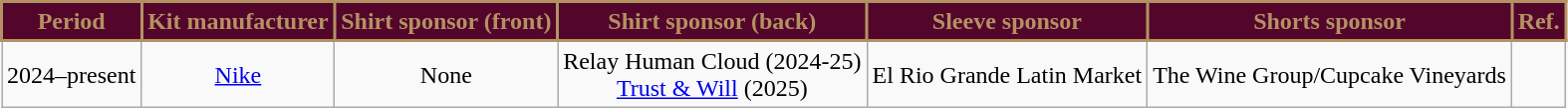<table class="wikitable" style="text-align:center;margin-left:;">
<tr>
<th style="background-color:#54052B; color:#B39262; border:2px solid #B39262;">Period</th>
<th style="background-color:#54052B; color:#B39262; border:2px solid #B39262;">Kit manufacturer</th>
<th style="background-color:#54052B; color:#B39262; border:2px solid #B39262;">Shirt sponsor (front)</th>
<th style="background-color:#54052B; color:#B39262; border:2px solid #B39262;">Shirt sponsor (back)</th>
<th style="background-color:#54052B; color:#B39262; border:2px solid #B39262;">Sleeve sponsor</th>
<th style="background-color:#54052B; color:#B39262; border:2px solid #B39262;">Shorts sponsor</th>
<th style="background-color:#54052B; color:#B39262; border:2px solid #B39262;">Ref.</th>
</tr>
<tr>
<td>2024–present</td>
<td><a href='#'>Nike</a></td>
<td>None</td>
<td>Relay Human Cloud (2024-25)<br><a href='#'>Trust & Will</a> (2025)</td>
<td>El Rio Grande Latin Market</td>
<td>The Wine Group/Cupcake Vineyards</td>
<td></td>
</tr>
</table>
